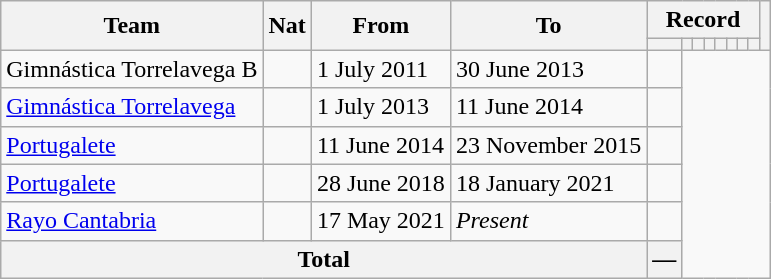<table class="wikitable" style="text-align: center">
<tr>
<th rowspan="2">Team</th>
<th rowspan="2">Nat</th>
<th rowspan="2">From</th>
<th rowspan="2">To</th>
<th colspan="8">Record</th>
<th rowspan=2></th>
</tr>
<tr>
<th></th>
<th></th>
<th></th>
<th></th>
<th></th>
<th></th>
<th></th>
<th></th>
</tr>
<tr>
<td align=left>Gimnástica Torrelavega B</td>
<td></td>
<td align=left>1 July 2011</td>
<td align=left>30 June 2013<br></td>
<td></td>
</tr>
<tr>
<td align=left><a href='#'>Gimnástica Torrelavega</a></td>
<td></td>
<td align=left>1 July 2013</td>
<td align=left>11 June 2014<br></td>
<td></td>
</tr>
<tr>
<td align=left><a href='#'>Portugalete</a></td>
<td></td>
<td align=left>11 June 2014</td>
<td align=left>23 November 2015<br></td>
<td></td>
</tr>
<tr>
<td align=left><a href='#'>Portugalete</a></td>
<td></td>
<td align=left>28 June 2018</td>
<td align=left>18 January 2021<br></td>
<td></td>
</tr>
<tr>
<td align=left><a href='#'>Rayo Cantabria</a></td>
<td></td>
<td align=left>17 May 2021</td>
<td align=left><em>Present</em><br></td>
<td></td>
</tr>
<tr>
<th colspan="4">Total<br></th>
<th>—</th>
</tr>
</table>
